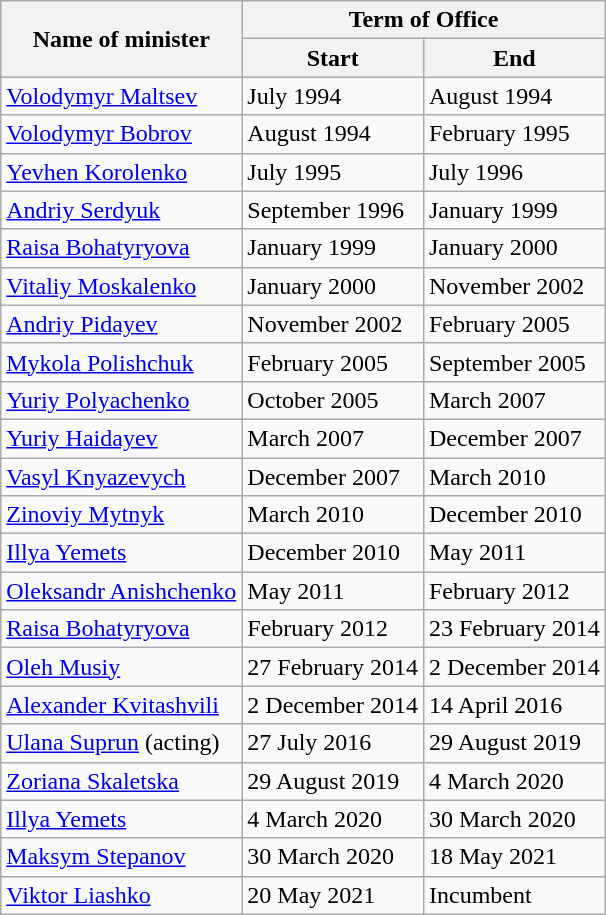<table class="wikitable">
<tr>
<th rowspan="2">Name of minister</th>
<th colspan="2">Term of Office</th>
</tr>
<tr>
<th>Start</th>
<th>End</th>
</tr>
<tr>
<td><a href='#'>Volodymyr Maltsev</a></td>
<td>July 1994</td>
<td>August 1994</td>
</tr>
<tr>
<td><a href='#'>Volodymyr Bobrov</a></td>
<td>August 1994</td>
<td>February 1995</td>
</tr>
<tr>
<td><a href='#'>Yevhen Korolenko</a></td>
<td>July 1995</td>
<td>July 1996</td>
</tr>
<tr>
<td><a href='#'>Andriy Serdyuk</a></td>
<td>September 1996</td>
<td>January 1999</td>
</tr>
<tr>
<td><a href='#'>Raisa Bohatyryova</a></td>
<td>January 1999</td>
<td>January 2000</td>
</tr>
<tr>
<td><a href='#'>Vitaliy Moskalenko</a></td>
<td>January 2000</td>
<td>November 2002</td>
</tr>
<tr>
<td><a href='#'>Andriy Pidayev</a></td>
<td>November 2002</td>
<td>February 2005</td>
</tr>
<tr>
<td><a href='#'>Mykola Polishchuk</a></td>
<td>February 2005</td>
<td>September 2005</td>
</tr>
<tr>
<td><a href='#'>Yuriy Polyachenko</a></td>
<td>October 2005</td>
<td>March 2007</td>
</tr>
<tr>
<td><a href='#'>Yuriy Haidayev</a></td>
<td>March 2007</td>
<td>December 2007</td>
</tr>
<tr>
<td><a href='#'>Vasyl Knyazevych</a></td>
<td>December 2007</td>
<td>March 2010</td>
</tr>
<tr>
<td><a href='#'>Zinoviy Mytnyk</a></td>
<td>March 2010</td>
<td>December 2010</td>
</tr>
<tr>
<td><a href='#'>Illya Yemets</a></td>
<td>December 2010</td>
<td>May 2011</td>
</tr>
<tr>
<td><a href='#'>Oleksandr Anishchenko</a></td>
<td>May 2011</td>
<td>February 2012</td>
</tr>
<tr>
<td><a href='#'>Raisa Bohatyryova</a></td>
<td>February 2012</td>
<td>23 February 2014</td>
</tr>
<tr>
<td><a href='#'>Oleh Musiy</a></td>
<td>27 February 2014</td>
<td>2 December 2014</td>
</tr>
<tr>
<td><a href='#'>Alexander Kvitashvili</a></td>
<td>2 December 2014</td>
<td>14 April 2016</td>
</tr>
<tr>
<td><a href='#'>Ulana Suprun</a> (acting)</td>
<td>27 July 2016</td>
<td>29 August 2019</td>
</tr>
<tr>
<td><a href='#'>Zoriana Skaletska</a></td>
<td>29 August 2019</td>
<td>4 March 2020</td>
</tr>
<tr>
<td><a href='#'>Illya Yemets</a></td>
<td>4 March 2020</td>
<td>30 March 2020</td>
</tr>
<tr>
<td><a href='#'>Maksym Stepanov</a></td>
<td>30 March 2020</td>
<td>18 May 2021</td>
</tr>
<tr>
<td><a href='#'>Viktor Liashko</a></td>
<td>20 May 2021</td>
<td>Incumbent</td>
</tr>
</table>
